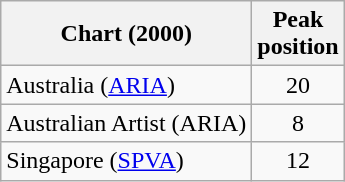<table class="wikitable plainrowheaders" style="text-align:center">
<tr>
<th scope="col">Chart (2000)</th>
<th scope="col">Peak<br> position</th>
</tr>
<tr>
<td align="left">Australia (<a href='#'>ARIA</a>)</td>
<td align="center">20</td>
</tr>
<tr>
<td align="left">Australian Artist (ARIA)</td>
<td align="center">8</td>
</tr>
<tr>
<td align="left">Singapore (<a href='#'>SPVA</a>)</td>
<td align="center">12</td>
</tr>
</table>
